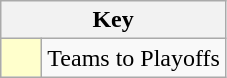<table class="wikitable" style="text-align: center;">
<tr>
<th colspan=2>Key</th>
</tr>
<tr>
<td style="background:#ffffcc; width:20px;"></td>
<td align=left>Teams to Playoffs</td>
</tr>
</table>
